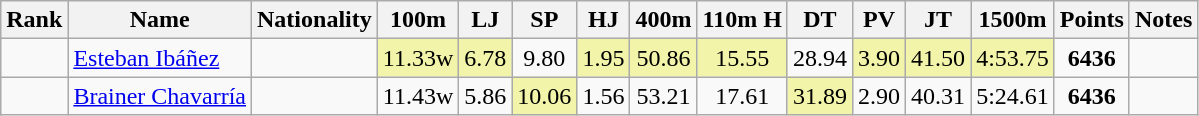<table class="wikitable sortable" style="text-align:center">
<tr>
<th>Rank</th>
<th>Name</th>
<th>Nationality</th>
<th>100m</th>
<th>LJ</th>
<th>SP</th>
<th>HJ</th>
<th>400m</th>
<th>110m H</th>
<th>DT</th>
<th>PV</th>
<th>JT</th>
<th>1500m</th>
<th>Points</th>
<th>Notes</th>
</tr>
<tr>
<td></td>
<td align=left><a href='#'>Esteban Ibáñez</a></td>
<td align=left></td>
<td bgcolor=#F2F5A9>11.33w</td>
<td bgcolor=#F2F5A9>6.78</td>
<td>9.80</td>
<td bgcolor=#F2F5A9>1.95</td>
<td bgcolor=#F2F5A9>50.86</td>
<td bgcolor=#F2F5A9>15.55</td>
<td>28.94</td>
<td bgcolor=#F2F5A9>3.90</td>
<td bgcolor=#F2F5A9>41.50</td>
<td bgcolor=#F2F5A9>4:53.75</td>
<td><strong>6436</strong></td>
<td></td>
</tr>
<tr>
<td></td>
<td align=left><a href='#'>Brainer Chavarría</a></td>
<td align=left></td>
<td>11.43w</td>
<td>5.86</td>
<td bgcolor=#F2F5A9>10.06</td>
<td>1.56</td>
<td>53.21</td>
<td>17.61</td>
<td bgcolor=#F2F5A9>31.89</td>
<td>2.90</td>
<td>40.31</td>
<td>5:24.61</td>
<td><strong>6436</strong></td>
<td></td>
</tr>
</table>
